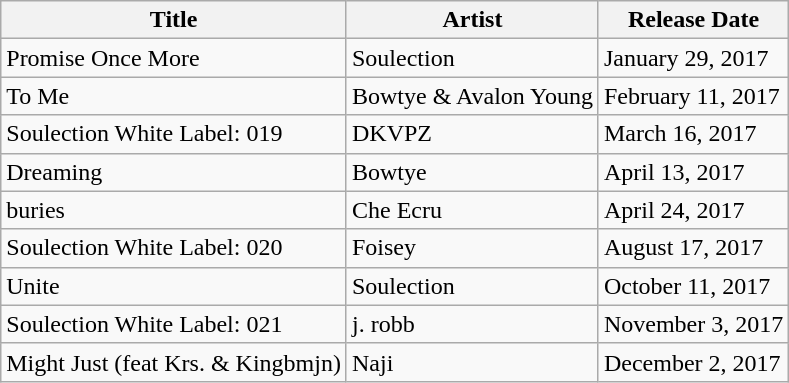<table class="wikitable">
<tr>
<th>Title</th>
<th>Artist</th>
<th>Release Date</th>
</tr>
<tr>
<td>Promise Once More</td>
<td>Soulection</td>
<td>January 29, 2017</td>
</tr>
<tr>
<td>To Me</td>
<td>Bowtye & Avalon Young</td>
<td>February 11, 2017</td>
</tr>
<tr>
<td>Soulection White Label: 019</td>
<td>DKVPZ</td>
<td>March 16, 2017</td>
</tr>
<tr>
<td>Dreaming</td>
<td>Bowtye</td>
<td>April 13, 2017</td>
</tr>
<tr>
<td>buries</td>
<td>Che Ecru</td>
<td>April 24, 2017</td>
</tr>
<tr>
<td>Soulection White Label: 020</td>
<td>Foisey</td>
<td>August 17, 2017</td>
</tr>
<tr>
<td>Unite</td>
<td>Soulection</td>
<td>October 11, 2017</td>
</tr>
<tr>
<td>Soulection White Label: 021</td>
<td>j. robb</td>
<td>November 3, 2017</td>
</tr>
<tr>
<td>Might Just (feat Krs. & Kingbmjn)</td>
<td>Naji</td>
<td>December 2, 2017</td>
</tr>
</table>
